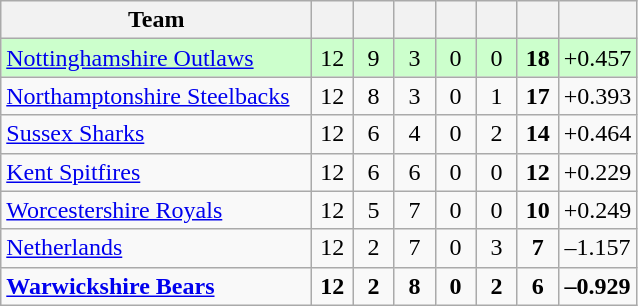<table class="wikitable" style="text-align: center;">
<tr>
<th width=200>Team</th>
<th width=20></th>
<th width=20></th>
<th width=20></th>
<th width=20></th>
<th width=20></th>
<th width=20></th>
<th width=20></th>
</tr>
<tr style="background:#ccffcc;">
<td align=left><a href='#'>Nottinghamshire Outlaws</a></td>
<td>12</td>
<td>9</td>
<td>3</td>
<td>0</td>
<td>0</td>
<td><strong>18</strong></td>
<td>+0.457</td>
</tr>
<tr>
<td align=left><a href='#'>Northamptonshire Steelbacks</a></td>
<td>12</td>
<td>8</td>
<td>3</td>
<td>0</td>
<td>1</td>
<td><strong>17</strong></td>
<td>+0.393</td>
</tr>
<tr>
<td align=left><a href='#'>Sussex Sharks</a></td>
<td>12</td>
<td>6</td>
<td>4</td>
<td>0</td>
<td>2</td>
<td><strong>14</strong></td>
<td>+0.464</td>
</tr>
<tr>
<td align=left><a href='#'>Kent Spitfires</a></td>
<td>12</td>
<td>6</td>
<td>6</td>
<td>0</td>
<td>0</td>
<td><strong>12</strong></td>
<td>+0.229</td>
</tr>
<tr>
<td align=left><a href='#'>Worcestershire Royals</a></td>
<td>12</td>
<td>5</td>
<td>7</td>
<td>0</td>
<td>0</td>
<td><strong>10</strong></td>
<td>+0.249</td>
</tr>
<tr>
<td align=left><a href='#'>Netherlands</a></td>
<td>12</td>
<td>2</td>
<td>7</td>
<td>0</td>
<td>3</td>
<td><strong>7</strong></td>
<td>–1.157</td>
</tr>
<tr style="font-weight:bold">
<td align=left><a href='#'>Warwickshire Bears</a></td>
<td>12</td>
<td>2</td>
<td>8</td>
<td>0</td>
<td>2</td>
<td><strong>6</strong></td>
<td>–0.929</td>
</tr>
</table>
